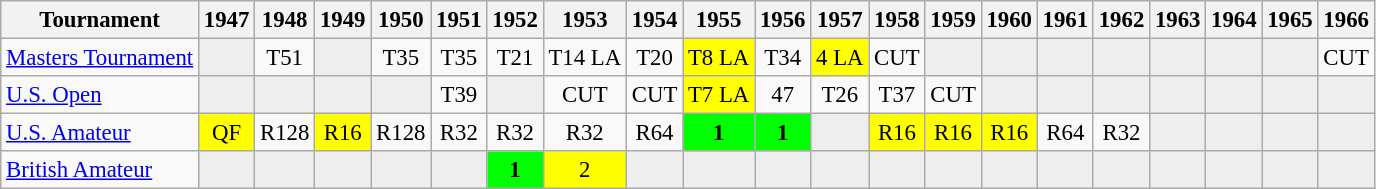<table class="wikitable" style="font-size:95%;text-align:center;">
<tr>
<th>Tournament</th>
<th>1947</th>
<th>1948</th>
<th>1949</th>
<th>1950</th>
<th>1951</th>
<th>1952</th>
<th>1953</th>
<th>1954</th>
<th>1955</th>
<th>1956</th>
<th>1957</th>
<th>1958</th>
<th>1959</th>
<th>1960</th>
<th>1961</th>
<th>1962</th>
<th>1963</th>
<th>1964</th>
<th>1965</th>
<th>1966</th>
</tr>
<tr>
<td align=left><a href='#'>Masters Tournament</a></td>
<td style="background:#eeeeee;"></td>
<td>T51</td>
<td style="background:#eeeeee;"></td>
<td>T35</td>
<td>T35</td>
<td>T21</td>
<td>T14 <span>LA</span></td>
<td>T20</td>
<td style="background:yellow;">T8 <span>LA</span></td>
<td>T34</td>
<td style="background:yellow;">4 <span>LA</span></td>
<td>CUT</td>
<td style="background:#eeeeee;"></td>
<td style="background:#eeeeee;"></td>
<td style="background:#eeeeee;"></td>
<td style="background:#eeeeee;"></td>
<td style="background:#eeeeee;"></td>
<td style="background:#eeeeee;"></td>
<td style="background:#eeeeee;"></td>
<td>CUT</td>
</tr>
<tr>
<td align=left><a href='#'>U.S. Open</a></td>
<td style="background:#eeeeee;"></td>
<td style="background:#eeeeee;"></td>
<td style="background:#eeeeee;"></td>
<td style="background:#eeeeee;"></td>
<td>T39</td>
<td style="background:#eeeeee;"></td>
<td>CUT</td>
<td>CUT</td>
<td style="background:yellow;">T7 <span>LA</span></td>
<td>47</td>
<td>T26</td>
<td>T37</td>
<td>CUT</td>
<td style="background:#eeeeee;"></td>
<td style="background:#eeeeee;"></td>
<td style="background:#eeeeee;"></td>
<td style="background:#eeeeee;"></td>
<td style="background:#eeeeee;"></td>
<td style="background:#eeeeee;"></td>
<td style="background:#eeeeee;"></td>
</tr>
<tr>
<td align=left><a href='#'>U.S. Amateur</a></td>
<td style="background:yellow;">QF</td>
<td>R128</td>
<td style="background:yellow;">R16</td>
<td>R128</td>
<td>R32</td>
<td>R32</td>
<td>R32</td>
<td>R64</td>
<td style="background:lime;"><strong>1</strong></td>
<td style="background:lime;"><strong>1</strong></td>
<td style="background:#eeeeee;"></td>
<td style="background:yellow;">R16</td>
<td style="background:yellow;">R16</td>
<td style="background:yellow;">R16</td>
<td>R64</td>
<td>R32</td>
<td style="background:#eeeeee;"></td>
<td style="background:#eeeeee;"></td>
<td style="background:#eeeeee;"></td>
<td style="background:#eeeeee;"></td>
</tr>
<tr>
<td align=left><a href='#'>British Amateur</a></td>
<td style="background:#eeeeee;"></td>
<td style="background:#eeeeee;"></td>
<td style="background:#eeeeee;"></td>
<td style="background:#eeeeee;"></td>
<td style="background:#eeeeee;"></td>
<td style="background:lime;"><strong>1</strong></td>
<td style="background:yellow;">2</td>
<td style="background:#eeeeee;"></td>
<td style="background:#eeeeee;"></td>
<td style="background:#eeeeee;"></td>
<td style="background:#eeeeee;"></td>
<td style="background:#eeeeee;"></td>
<td style="background:#eeeeee;"></td>
<td style="background:#eeeeee;"></td>
<td style="background:#eeeeee;"></td>
<td style="background:#eeeeee;"></td>
<td style="background:#eeeeee;"></td>
<td style="background:#eeeeee;"></td>
<td style="background:#eeeeee;"></td>
<td style="background:#eeeeee;"></td>
</tr>
</table>
